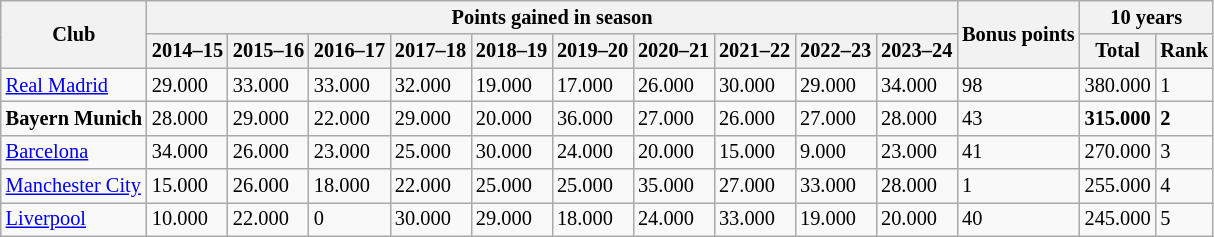<table class="wikitable sortable" style="font-size:85%">
<tr>
<th scope="col" rowspan="2">Club</th>
<th scope="col" colspan=10>Points gained in season</th>
<th scope="col" rowspan="2">Bonus points</th>
<th scope="col" colspan=2>10 years</th>
</tr>
<tr>
<th>2014–15</th>
<th>2015–16</th>
<th>2016–17</th>
<th>2017–18</th>
<th>2018–19</th>
<th>2019–20</th>
<th>2020–21</th>
<th>2021–22</th>
<th>2022–23</th>
<th>2023–24</th>
<th>Total</th>
<th>Rank</th>
</tr>
<tr>
<td scope="row"> <a href='#'>Real Madrid</a></td>
<td>29.000</td>
<td>33.000</td>
<td>33.000</td>
<td>32.000</td>
<td>19.000</td>
<td>17.000</td>
<td>26.000</td>
<td>30.000</td>
<td>29.000</td>
<td>34.000</td>
<td>98</td>
<td>380.000</td>
<td>1</td>
</tr>
<tr>
<td scope="row"> <strong>Bayern Munich</strong></td>
<td>28.000</td>
<td>29.000</td>
<td>22.000</td>
<td>29.000</td>
<td>20.000</td>
<td>36.000</td>
<td>27.000</td>
<td>26.000</td>
<td>27.000</td>
<td>28.000</td>
<td>43</td>
<td><strong>315.000</strong></td>
<td><strong>2</strong></td>
</tr>
<tr>
<td scope="row"> <a href='#'>Barcelona</a></td>
<td>34.000</td>
<td>26.000</td>
<td>23.000</td>
<td>25.000</td>
<td>30.000</td>
<td>24.000</td>
<td>20.000</td>
<td>15.000</td>
<td>9.000</td>
<td>23.000</td>
<td>41</td>
<td>270.000</td>
<td>3</td>
</tr>
<tr>
<td scope="row"> <a href='#'>Manchester City</a></td>
<td>15.000</td>
<td>26.000</td>
<td>18.000</td>
<td>22.000</td>
<td>25.000</td>
<td>25.000</td>
<td>35.000</td>
<td>27.000</td>
<td>33.000</td>
<td>28.000</td>
<td>1</td>
<td>255.000</td>
<td>4</td>
</tr>
<tr>
<td scope="row"> <a href='#'>Liverpool</a></td>
<td>10.000</td>
<td>22.000</td>
<td>0</td>
<td>30.000</td>
<td>29.000</td>
<td>18.000</td>
<td>24.000</td>
<td>33.000</td>
<td>19.000</td>
<td>20.000</td>
<td>40</td>
<td>245.000</td>
<td>5</td>
</tr>
</table>
